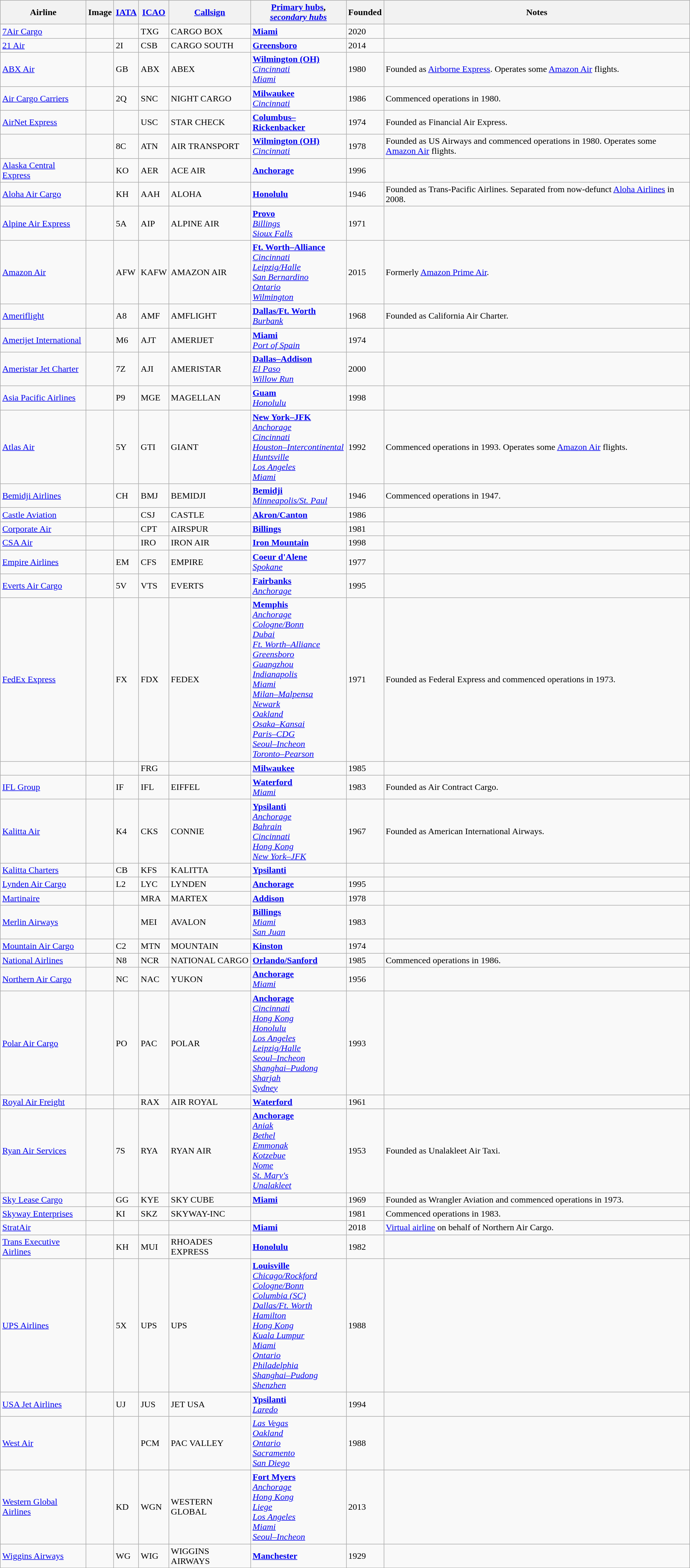<table class="wikitable sortable" style="border: 0; cellpadding: 2; cellspacing: 3;">
<tr style="vertical-align:middle;">
<th>Airline</th>
<th>Image</th>
<th><a href='#'>IATA</a></th>
<th><a href='#'>ICAO</a></th>
<th><a href='#'>Callsign</a></th>
<th><a href='#'>Primary hubs</a>, <br> <em><a href='#'>secondary hubs</a></em></th>
<th>Founded</th>
<th>Notes</th>
</tr>
<tr>
<td><a href='#'>7Air Cargo</a></td>
<td></td>
<td></td>
<td>TXG</td>
<td>CARGO BOX</td>
<td><strong><a href='#'>Miami</a></strong></td>
<td>2020</td>
<td></td>
</tr>
<tr>
<td><a href='#'>21 Air</a></td>
<td></td>
<td>2I</td>
<td>CSB</td>
<td>CARGO SOUTH</td>
<td><strong><a href='#'>Greensboro</a></strong></td>
<td>2014</td>
<td></td>
</tr>
<tr>
<td><a href='#'>ABX Air</a></td>
<td></td>
<td>GB</td>
<td>ABX</td>
<td>ABEX</td>
<td><strong><a href='#'>Wilmington (OH)</a></strong><br><em><a href='#'>Cincinnati</a></em><br><em><a href='#'>Miami</a></em></td>
<td>1980</td>
<td>Founded as <a href='#'>Airborne Express</a>. Operates some <a href='#'>Amazon Air</a> flights.</td>
</tr>
<tr>
<td><a href='#'>Air Cargo Carriers</a></td>
<td></td>
<td>2Q</td>
<td>SNC</td>
<td>NIGHT CARGO</td>
<td><strong><a href='#'>Milwaukee</a></strong><br><em><a href='#'>Cincinnati</a></em></td>
<td>1986</td>
<td>Commenced operations in 1980.</td>
</tr>
<tr>
<td><a href='#'>AirNet Express</a></td>
<td></td>
<td></td>
<td>USC</td>
<td>STAR CHECK</td>
<td><strong><a href='#'>Columbus–Rickenbacker</a></strong></td>
<td>1974</td>
<td>Founded as Financial Air Express.</td>
</tr>
<tr>
<td></td>
<td></td>
<td>8C</td>
<td>ATN</td>
<td>AIR TRANSPORT</td>
<td><strong><a href='#'>Wilmington (OH)</a></strong><br><em><a href='#'>Cincinnati</a></em></td>
<td>1978</td>
<td>Founded as US Airways and commenced operations in 1980. Operates some <a href='#'>Amazon Air</a> flights.</td>
</tr>
<tr>
<td><a href='#'>Alaska Central Express</a></td>
<td></td>
<td>KO</td>
<td>AER</td>
<td>ACE AIR</td>
<td><strong><a href='#'>Anchorage</a></strong></td>
<td>1996</td>
<td></td>
</tr>
<tr>
<td><a href='#'>Aloha Air Cargo</a></td>
<td></td>
<td>KH</td>
<td>AAH</td>
<td>ALOHA</td>
<td><strong><a href='#'>Honolulu</a></strong></td>
<td>1946</td>
<td>Founded as Trans-Pacific Airlines. Separated from now-defunct <a href='#'>Aloha Airlines</a> in 2008.</td>
</tr>
<tr>
<td><a href='#'>Alpine Air Express</a></td>
<td></td>
<td>5A</td>
<td>AIP</td>
<td>ALPINE AIR</td>
<td><strong><a href='#'>Provo</a></strong><br><em><a href='#'>Billings</a></em><br><em><a href='#'>Sioux Falls</a></em></td>
<td>1971</td>
<td></td>
</tr>
<tr>
<td><a href='#'>Amazon Air</a></td>
<td></td>
<td>AFW</td>
<td>KAFW</td>
<td>AMAZON AIR</td>
<td><strong><a href='#'>Ft. Worth–Alliance</a></strong><br><em><a href='#'>Cincinnati</a></em><br><em><a href='#'>Leipzig/Halle</a></em><br><em><a href='#'>San Bernardino</a></em><br><em><a href='#'>Ontario</a></em><br><em><a href='#'>Wilmington</a></em></td>
<td>2015</td>
<td>Formerly <a href='#'>Amazon Prime Air</a>.</td>
</tr>
<tr>
<td><a href='#'>Ameriflight</a></td>
<td></td>
<td>A8</td>
<td>AMF</td>
<td>AMFLIGHT</td>
<td><strong><a href='#'>Dallas/Ft. Worth</a></strong><br> <em><a href='#'>Burbank</a> </em></td>
<td>1968</td>
<td>Founded as California Air Charter.</td>
</tr>
<tr>
<td><a href='#'>Amerijet International</a></td>
<td></td>
<td>M6</td>
<td>AJT</td>
<td>AMERIJET</td>
<td><strong><a href='#'>Miami</a></strong><br><em><a href='#'>Port of Spain</a></em></td>
<td>1974</td>
<td></td>
</tr>
<tr>
<td><a href='#'>Ameristar Jet Charter</a></td>
<td></td>
<td>7Z</td>
<td>AJI</td>
<td>AMERISTAR</td>
<td><strong><a href='#'>Dallas–Addison</a></strong><br><em><a href='#'>El Paso</a></em><br><em><a href='#'>Willow Run</a></em></td>
<td>2000</td>
<td></td>
</tr>
<tr>
<td><a href='#'>Asia Pacific Airlines</a></td>
<td></td>
<td>P9</td>
<td>MGE</td>
<td>MAGELLAN</td>
<td><strong><a href='#'>Guam</a></strong><br><em><a href='#'>Honolulu</a></em></td>
<td>1998</td>
<td></td>
</tr>
<tr>
<td><a href='#'>Atlas Air</a></td>
<td></td>
<td>5Y</td>
<td>GTI</td>
<td>GIANT</td>
<td><strong><a href='#'>New York–JFK</a></strong><br><em><a href='#'>Anchorage</a></em><br><em><a href='#'>Cincinnati</a></em><br><em><a href='#'>Houston–Intercontinental</a></em><br><em><a href='#'>Huntsville</a></em><br><em><a href='#'>Los Angeles</a></em><br><em><a href='#'>Miami</a></em></td>
<td>1992</td>
<td>Commenced operations in 1993. Operates some <a href='#'>Amazon Air</a> flights.</td>
</tr>
<tr>
<td><a href='#'>Bemidji Airlines</a></td>
<td></td>
<td>CH</td>
<td>BMJ</td>
<td>BEMIDJI</td>
<td><strong><a href='#'>Bemidji</a></strong><br><em><a href='#'>Minneapolis/St. Paul</a></em></td>
<td>1946</td>
<td>Commenced operations in 1947.</td>
</tr>
<tr>
<td><a href='#'>Castle Aviation</a></td>
<td></td>
<td></td>
<td>CSJ</td>
<td>CASTLE</td>
<td><strong><a href='#'>Akron/Canton</a></strong></td>
<td>1986</td>
<td></td>
</tr>
<tr>
<td><a href='#'>Corporate Air</a></td>
<td></td>
<td></td>
<td>CPT</td>
<td>AIRSPUR</td>
<td><strong><a href='#'>Billings</a></strong></td>
<td>1981</td>
<td></td>
</tr>
<tr>
<td><a href='#'>CSA Air</a></td>
<td></td>
<td></td>
<td>IRO</td>
<td>IRON AIR</td>
<td><strong><a href='#'>Iron Mountain</a></strong></td>
<td>1998</td>
<td></td>
</tr>
<tr>
<td><a href='#'>Empire Airlines</a></td>
<td></td>
<td>EM</td>
<td>CFS</td>
<td>EMPIRE</td>
<td><strong><a href='#'>Coeur d'Alene</a></strong><br><em><a href='#'>Spokane</a></em></td>
<td>1977</td>
<td></td>
</tr>
<tr>
<td><a href='#'>Everts Air Cargo</a></td>
<td></td>
<td>5V</td>
<td>VTS</td>
<td>EVERTS</td>
<td><strong><a href='#'>Fairbanks</a></strong><br><em><a href='#'>Anchorage</a></em></td>
<td>1995</td>
<td></td>
</tr>
<tr>
<td><a href='#'>FedEx Express</a></td>
<td></td>
<td>FX</td>
<td>FDX</td>
<td>FEDEX</td>
<td><strong><a href='#'>Memphis</a></strong><br><em><a href='#'>Anchorage</a></em><br><em><a href='#'>Cologne/Bonn</a></em><br><em><a href='#'>Dubai</a></em><br><em><a href='#'>Ft. Worth–Alliance</a></em><br><em><a href='#'>Greensboro</a></em><br><em><a href='#'>Guangzhou</a></em><br><em><a href='#'>Indianapolis</a></em><br><em><a href='#'>Miami</a></em><br><em><a href='#'>Milan–Malpensa</a></em><br><em><a href='#'>Newark</a></em><br><em><a href='#'>Oakland</a></em><br><em><a href='#'>Osaka–Kansai</a></em><br><em><a href='#'>Paris–CDG</a></em><br><em><a href='#'>Seoul–Incheon</a></em><br><em><a href='#'>Toronto–Pearson</a></em></td>
<td>1971</td>
<td>Founded as Federal Express and commenced operations in 1973.</td>
</tr>
<tr>
<td></td>
<td></td>
<td></td>
<td>FRG</td>
<td></td>
<td><strong><a href='#'>Milwaukee</a></strong></td>
<td>1985</td>
<td></td>
</tr>
<tr>
<td><a href='#'>IFL Group</a></td>
<td></td>
<td>IF</td>
<td>IFL</td>
<td>EIFFEL</td>
<td><strong><a href='#'>Waterford</a></strong><br><em><a href='#'>Miami</a></em></td>
<td>1983</td>
<td>Founded as Air Contract Cargo.</td>
</tr>
<tr>
<td><a href='#'>Kalitta Air</a></td>
<td></td>
<td>K4</td>
<td>CKS</td>
<td>CONNIE</td>
<td><strong><a href='#'>Ypsilanti</a></strong><br><em><a href='#'>Anchorage</a></em><br><em><a href='#'>Bahrain</a></em><br><em><a href='#'>Cincinnati</a></em><br><em><a href='#'>Hong Kong</a></em><br><em><a href='#'>New York–JFK</a></em></td>
<td>1967</td>
<td>Founded as American International Airways.</td>
</tr>
<tr>
<td><a href='#'>Kalitta Charters</a></td>
<td></td>
<td>CB</td>
<td>KFS</td>
<td>KALITTA</td>
<td><strong><a href='#'>Ypsilanti</a></strong></td>
<td></td>
<td></td>
</tr>
<tr>
<td><a href='#'>Lynden Air Cargo</a></td>
<td></td>
<td>L2</td>
<td>LYC</td>
<td>LYNDEN</td>
<td><strong><a href='#'>Anchorage</a></strong></td>
<td>1995</td>
<td></td>
</tr>
<tr>
<td><a href='#'>Martinaire</a></td>
<td></td>
<td></td>
<td>MRA</td>
<td>MARTEX</td>
<td><strong><a href='#'>Addison</a></strong></td>
<td>1978</td>
<td></td>
</tr>
<tr>
<td><a href='#'>Merlin Airways</a></td>
<td></td>
<td></td>
<td>MEI</td>
<td>AVALON</td>
<td><strong><a href='#'>Billings</a></strong><br><em><a href='#'>Miami</a></em><br><em><a href='#'>San Juan</a></em></td>
<td>1983</td>
<td></td>
</tr>
<tr>
<td><a href='#'>Mountain Air Cargo</a></td>
<td></td>
<td>C2</td>
<td>MTN</td>
<td>MOUNTAIN</td>
<td><strong><a href='#'>Kinston</a></strong></td>
<td>1974</td>
<td></td>
</tr>
<tr>
<td><a href='#'>National Airlines</a></td>
<td></td>
<td>N8</td>
<td>NCR</td>
<td>NATIONAL CARGO</td>
<td><strong><a href='#'>Orlando/Sanford</a></strong></td>
<td>1985</td>
<td>Commenced operations in 1986.</td>
</tr>
<tr>
<td><a href='#'>Northern Air Cargo</a></td>
<td></td>
<td>NC</td>
<td>NAC</td>
<td>YUKON</td>
<td><strong><a href='#'>Anchorage</a></strong><br><em><a href='#'>Miami</a></em></td>
<td>1956</td>
<td></td>
</tr>
<tr>
<td><a href='#'>Polar Air Cargo</a></td>
<td></td>
<td>PO</td>
<td>PAC</td>
<td>POLAR</td>
<td><strong><a href='#'>Anchorage</a></strong><br><em><a href='#'>Cincinnati</a></em><br><em><a href='#'>Hong Kong</a></em><br><em><a href='#'>Honolulu</a></em><br><em><a href='#'>Los Angeles</a></em><br><em><a href='#'>Leipzig/Halle</a></em><br><em><a href='#'>Seoul–Incheon</a></em><br><em><a href='#'>Shanghai–Pudong</a></em><br><em><a href='#'>Sharjah</a></em><br><em><a href='#'>Sydney</a></em></td>
<td>1993</td>
<td></td>
</tr>
<tr>
<td><a href='#'>Royal Air Freight</a></td>
<td></td>
<td></td>
<td>RAX</td>
<td>AIR ROYAL</td>
<td><strong><a href='#'>Waterford</a></strong></td>
<td>1961</td>
<td></td>
</tr>
<tr>
<td><a href='#'>Ryan Air Services</a></td>
<td></td>
<td>7S</td>
<td>RYA</td>
<td>RYAN AIR</td>
<td><strong><a href='#'>Anchorage</a></strong><br><em><a href='#'>Aniak</a></em><br><em><a href='#'>Bethel</a></em><br><em><a href='#'>Emmonak</a></em><br><em><a href='#'>Kotzebue</a></em><br><em><a href='#'>Nome</a></em><br><em><a href='#'>St. Mary's</a></em><br><em><a href='#'>Unalakleet</a></em></td>
<td>1953</td>
<td>Founded as Unalakleet Air Taxi.</td>
</tr>
<tr>
<td><a href='#'>Sky Lease Cargo</a></td>
<td></td>
<td>GG</td>
<td>KYE</td>
<td>SKY CUBE</td>
<td><strong><a href='#'>Miami</a></strong></td>
<td>1969</td>
<td>Founded as Wrangler Aviation and commenced operations in 1973.</td>
</tr>
<tr>
<td><a href='#'>Skyway Enterprises</a></td>
<td></td>
<td>KI</td>
<td>SKZ</td>
<td>SKYWAY-INC</td>
<td></td>
<td>1981</td>
<td>Commenced operations in 1983.</td>
</tr>
<tr>
<td><a href='#'>StratAir</a></td>
<td></td>
<td></td>
<td></td>
<td></td>
<td><strong><a href='#'>Miami</a></strong></td>
<td>2018</td>
<td><a href='#'>Virtual airline</a> on behalf of Northern Air Cargo.</td>
</tr>
<tr>
<td><a href='#'>Trans Executive Airlines</a></td>
<td></td>
<td>KH</td>
<td>MUI</td>
<td>RHOADES EXPRESS</td>
<td><strong><a href='#'>Honolulu</a></strong></td>
<td>1982</td>
<td></td>
</tr>
<tr>
<td><a href='#'>UPS Airlines</a></td>
<td></td>
<td>5X</td>
<td>UPS</td>
<td>UPS</td>
<td><strong><a href='#'>Louisville</a></strong><br><em><a href='#'>Chicago/Rockford</a></em><br><em><a href='#'>Cologne/Bonn</a></em><br><em><a href='#'>Columbia (SC)</a></em><br><em><a href='#'>Dallas/Ft. Worth</a></em><br><em><a href='#'>Hamilton</a></em><br><em><a href='#'>Hong Kong</a></em><br><em><a href='#'>Kuala Lumpur</a></em><br><em><a href='#'>Miami</a></em><br><em><a href='#'>Ontario</a></em><br><em><a href='#'>Philadelphia</a></em><br><em><a href='#'>Shanghai–Pudong</a></em><br><em><a href='#'>Shenzhen</a></em></td>
<td>1988</td>
<td></td>
</tr>
<tr>
<td><a href='#'>USA Jet Airlines</a></td>
<td></td>
<td>UJ</td>
<td>JUS</td>
<td>JET USA</td>
<td><strong><a href='#'>Ypsilanti</a></strong><br><em><a href='#'>Laredo</a></em></td>
<td>1994</td>
<td></td>
</tr>
<tr>
<td><a href='#'>West Air</a></td>
<td></td>
<td></td>
<td>PCM</td>
<td>PAC VALLEY</td>
<td><em><a href='#'>Las Vegas</a></em><br><em><a href='#'>Oakland</a></em><br><em><a href='#'>Ontario</a></em><br><em><a href='#'>Sacramento</a></em><br><em><a href='#'>San Diego</a></em></td>
<td>1988</td>
<td></td>
</tr>
<tr>
<td><a href='#'>Western Global Airlines</a></td>
<td></td>
<td>KD</td>
<td>WGN</td>
<td>WESTERN GLOBAL</td>
<td><strong><a href='#'>Fort Myers</a></strong><br><em><a href='#'>Anchorage</a></em><br><em><a href='#'>Hong Kong</a></em><br><em><a href='#'>Liege</a></em><br><em><a href='#'>Los Angeles</a></em><br><em><a href='#'>Miami</a></em><br><em><a href='#'>Seoul–Incheon</a></em></td>
<td>2013</td>
<td></td>
</tr>
<tr>
<td><a href='#'>Wiggins Airways</a></td>
<td></td>
<td>WG</td>
<td>WIG</td>
<td>WIGGINS AIRWAYS</td>
<td><strong><a href='#'>Manchester</a></strong></td>
<td>1929</td>
<td></td>
</tr>
</table>
